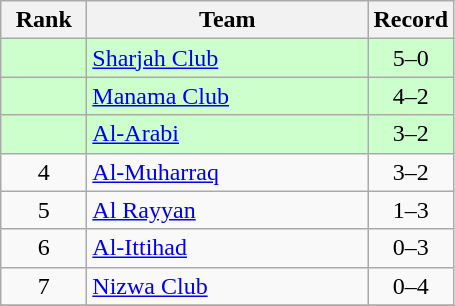<table class=wikitable style="text-align:center;">
<tr>
<th width=50>Rank</th>
<th width=180>Team</th>
<th>Record</th>
</tr>
<tr bgcolor=#ccffcc>
<td></td>
<td align=left> <a href='#'>Sharjah Club</a></td>
<td>5–0</td>
</tr>
<tr bgcolor=#ccffcc>
<td></td>
<td align=left> <a href='#'>Manama Club</a></td>
<td>4–2</td>
</tr>
<tr bgcolor=#ccffcc>
<td></td>
<td align=left> <a href='#'>Al-Arabi</a></td>
<td>3–2</td>
</tr>
<tr>
<td>4</td>
<td align=left> <a href='#'>Al-Muharraq</a></td>
<td>3–2</td>
</tr>
<tr>
<td>5</td>
<td align=left> <a href='#'>Al Rayyan</a></td>
<td>1–3</td>
</tr>
<tr>
<td>6</td>
<td align=left> <a href='#'>Al-Ittihad</a></td>
<td>0–3</td>
</tr>
<tr>
<td>7</td>
<td align=left> <a href='#'>Nizwa Club</a></td>
<td>0–4</td>
</tr>
<tr>
</tr>
</table>
